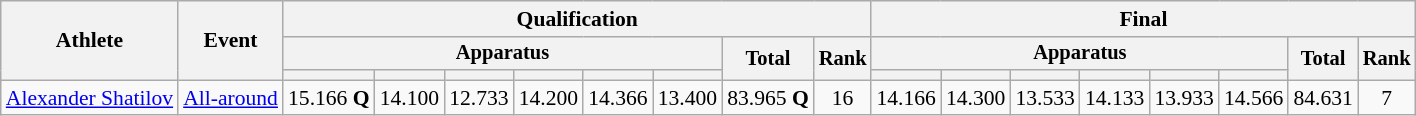<table class="wikitable" style="font-size:90%">
<tr>
<th rowspan=3>Athlete</th>
<th rowspan=3>Event</th>
<th colspan=8>Qualification</th>
<th colspan=8>Final</th>
</tr>
<tr style="font-size:95%">
<th colspan=6>Apparatus</th>
<th rowspan=2>Total</th>
<th rowspan=2>Rank</th>
<th colspan=6>Apparatus</th>
<th rowspan=2>Total</th>
<th rowspan=2>Rank</th>
</tr>
<tr style="font-size:95%">
<th></th>
<th></th>
<th></th>
<th></th>
<th></th>
<th></th>
<th></th>
<th></th>
<th></th>
<th></th>
<th></th>
<th></th>
</tr>
<tr align=center>
<td align=left><a href='#'>Alexander Shatilov</a></td>
<td align=left><a href='#'>All-around</a></td>
<td>15.166 <strong>Q</strong></td>
<td>14.100</td>
<td>12.733</td>
<td>14.200</td>
<td>14.366</td>
<td>13.400</td>
<td>83.965 <strong>Q</strong></td>
<td>16</td>
<td>14.166</td>
<td>14.300</td>
<td>13.533</td>
<td>14.133</td>
<td>13.933</td>
<td>14.566</td>
<td>84.631</td>
<td>7</td>
</tr>
</table>
